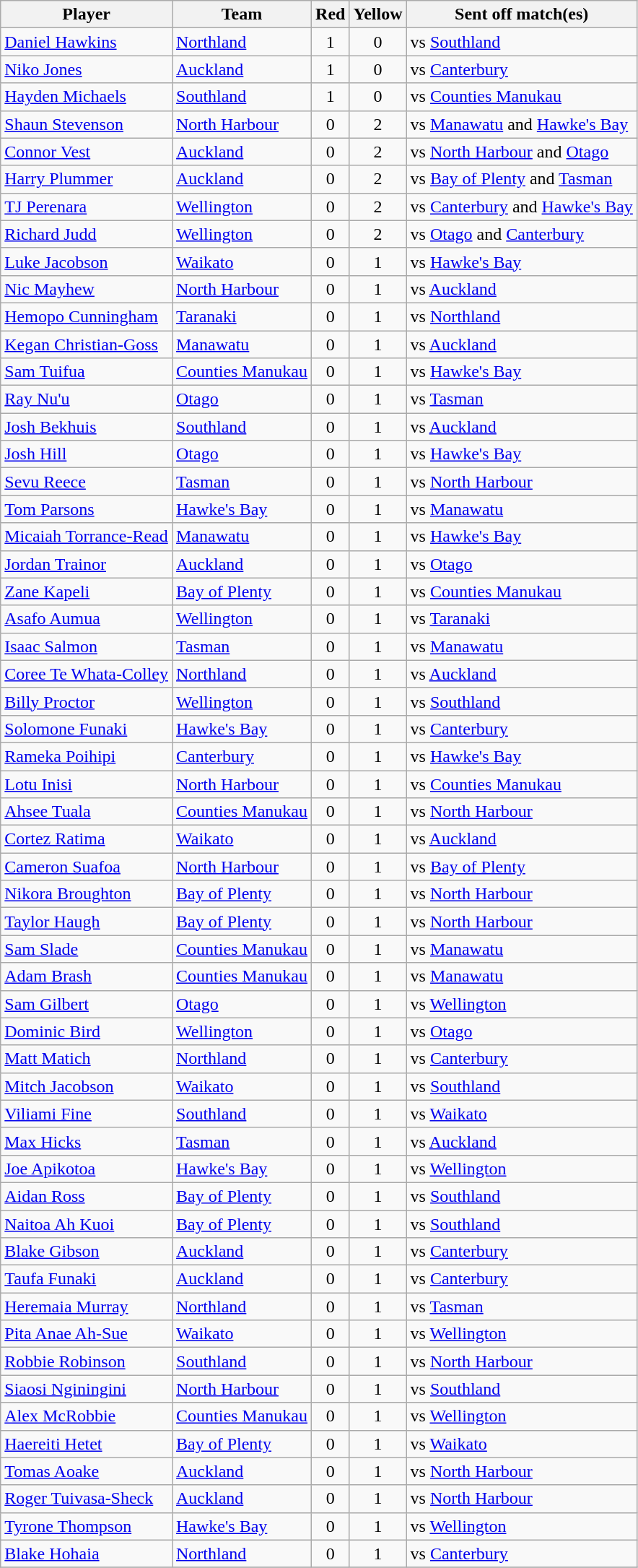<table class="wikitable" style="text-align:center">
<tr>
<th>Player</th>
<th>Team</th>
<th> Red</th>
<th> Yellow</th>
<th>Sent off match(es)</th>
</tr>
<tr>
<td style="text-align:left"><a href='#'>Daniel Hawkins</a></td>
<td style="text-align:left"><a href='#'>Northland</a></td>
<td>1</td>
<td>0</td>
<td style="text-align:left">vs <a href='#'>Southland</a></td>
</tr>
<tr>
<td style="text-align:left"><a href='#'>Niko Jones</a></td>
<td style="text-align:left"><a href='#'>Auckland</a></td>
<td>1</td>
<td>0</td>
<td style="text-align:left">vs <a href='#'>Canterbury</a></td>
</tr>
<tr>
<td style="text-align:left"><a href='#'>Hayden Michaels</a></td>
<td style="text-align:left"><a href='#'>Southland</a></td>
<td>1</td>
<td>0</td>
<td style="text-align:left">vs <a href='#'>Counties Manukau</a></td>
</tr>
<tr>
<td style="text-align:left"><a href='#'>Shaun Stevenson</a></td>
<td style="text-align:left"><a href='#'>North Harbour</a></td>
<td>0</td>
<td>2</td>
<td style="text-align:left">vs <a href='#'>Manawatu</a> and <a href='#'>Hawke's Bay</a></td>
</tr>
<tr>
<td style="text-align:left"><a href='#'>Connor Vest</a></td>
<td style="text-align:left"><a href='#'>Auckland</a></td>
<td>0</td>
<td>2</td>
<td style="text-align:left">vs <a href='#'>North Harbour</a> and <a href='#'>Otago</a></td>
</tr>
<tr>
<td style="text-align:left"><a href='#'>Harry Plummer</a></td>
<td style="text-align:left"><a href='#'>Auckland</a></td>
<td>0</td>
<td>2</td>
<td style="text-align:left">vs <a href='#'>Bay of Plenty</a> and <a href='#'>Tasman</a></td>
</tr>
<tr>
<td style="text-align:left"><a href='#'>TJ Perenara</a></td>
<td style="text-align:left"><a href='#'>Wellington</a></td>
<td>0</td>
<td>2</td>
<td style="text-align:left">vs <a href='#'>Canterbury</a> and <a href='#'>Hawke's Bay</a></td>
</tr>
<tr>
<td style="text-align:left"><a href='#'>Richard Judd</a></td>
<td style="text-align:left"><a href='#'>Wellington</a></td>
<td>0</td>
<td>2</td>
<td style="text-align:left">vs <a href='#'>Otago</a> and <a href='#'>Canterbury</a></td>
</tr>
<tr>
<td style="text-align:left"><a href='#'>Luke Jacobson</a></td>
<td style="text-align:left"><a href='#'>Waikato</a></td>
<td>0</td>
<td>1</td>
<td style="text-align:left">vs <a href='#'>Hawke's Bay</a></td>
</tr>
<tr>
<td style="text-align:left"><a href='#'>Nic Mayhew</a></td>
<td style="text-align:left"><a href='#'>North Harbour</a></td>
<td>0</td>
<td>1</td>
<td style="text-align:left">vs <a href='#'>Auckland</a></td>
</tr>
<tr>
<td style="text-align:left"><a href='#'>Hemopo Cunningham</a></td>
<td style="text-align:left"><a href='#'>Taranaki</a></td>
<td>0</td>
<td>1</td>
<td style="text-align:left">vs <a href='#'>Northland</a></td>
</tr>
<tr>
<td style="text-align:left"><a href='#'>Kegan Christian-Goss</a></td>
<td style="text-align:left"><a href='#'>Manawatu</a></td>
<td>0</td>
<td>1</td>
<td style="text-align:left">vs <a href='#'>Auckland</a></td>
</tr>
<tr>
<td style="text-align:left"><a href='#'>Sam Tuifua</a></td>
<td style="text-align:left"><a href='#'>Counties Manukau</a></td>
<td>0</td>
<td>1</td>
<td style="text-align:left">vs <a href='#'>Hawke's Bay</a></td>
</tr>
<tr>
<td style="text-align:left"><a href='#'>Ray Nu'u</a></td>
<td style="text-align:left"><a href='#'>Otago</a></td>
<td>0</td>
<td>1</td>
<td style="text-align:left">vs <a href='#'>Tasman</a></td>
</tr>
<tr>
<td style="text-align:left"><a href='#'>Josh Bekhuis</a></td>
<td style="text-align:left"><a href='#'>Southland</a></td>
<td>0</td>
<td>1</td>
<td style="text-align:left">vs <a href='#'>Auckland</a></td>
</tr>
<tr>
<td style="text-align:left"><a href='#'>Josh Hill</a></td>
<td style="text-align:left"><a href='#'>Otago</a></td>
<td>0</td>
<td>1</td>
<td style="text-align:left">vs <a href='#'>Hawke's Bay</a></td>
</tr>
<tr>
<td style="text-align:left"><a href='#'>Sevu Reece</a></td>
<td style="text-align:left"><a href='#'>Tasman</a></td>
<td>0</td>
<td>1</td>
<td style="text-align:left">vs <a href='#'>North Harbour</a></td>
</tr>
<tr>
<td style="text-align:left"><a href='#'>Tom Parsons</a></td>
<td style="text-align:left"><a href='#'>Hawke's Bay</a></td>
<td>0</td>
<td>1</td>
<td style="text-align:left">vs <a href='#'>Manawatu</a></td>
</tr>
<tr>
<td style="text-align:left"><a href='#'>Micaiah Torrance-Read</a></td>
<td style="text-align:left"><a href='#'>Manawatu</a></td>
<td>0</td>
<td>1</td>
<td style="text-align:left">vs <a href='#'>Hawke's Bay</a></td>
</tr>
<tr>
<td style="text-align:left"><a href='#'>Jordan Trainor</a></td>
<td style="text-align:left"><a href='#'>Auckland</a></td>
<td>0</td>
<td>1</td>
<td style="text-align:left">vs <a href='#'>Otago</a></td>
</tr>
<tr>
<td style="text-align:left"><a href='#'>Zane Kapeli</a></td>
<td style="text-align:left"><a href='#'>Bay of Plenty</a></td>
<td>0</td>
<td>1</td>
<td style="text-align:left">vs <a href='#'>Counties Manukau</a></td>
</tr>
<tr>
<td style="text-align:left"><a href='#'>Asafo Aumua</a></td>
<td style="text-align:left"><a href='#'>Wellington</a></td>
<td>0</td>
<td>1</td>
<td style="text-align:left">vs <a href='#'>Taranaki</a></td>
</tr>
<tr>
<td style="text-align:left"><a href='#'>Isaac Salmon</a></td>
<td style="text-align:left"><a href='#'>Tasman</a></td>
<td>0</td>
<td>1</td>
<td style="text-align:left">vs <a href='#'>Manawatu</a></td>
</tr>
<tr>
<td style="text-align:left"><a href='#'>Coree Te Whata-Colley</a></td>
<td style="text-align:left"><a href='#'>Northland</a></td>
<td>0</td>
<td>1</td>
<td style="text-align:left">vs <a href='#'>Auckland</a></td>
</tr>
<tr>
<td style="text-align:left"><a href='#'>Billy Proctor</a></td>
<td style="text-align:left"><a href='#'>Wellington</a></td>
<td>0</td>
<td>1</td>
<td style="text-align:left">vs <a href='#'>Southland</a></td>
</tr>
<tr>
<td style="text-align:left"><a href='#'>Solomone Funaki</a></td>
<td style="text-align:left"><a href='#'>Hawke's Bay</a></td>
<td>0</td>
<td>1</td>
<td style="text-align:left">vs <a href='#'>Canterbury</a></td>
</tr>
<tr>
<td style="text-align:left"><a href='#'>Rameka Poihipi</a></td>
<td style="text-align:left"><a href='#'>Canterbury</a></td>
<td>0</td>
<td>1</td>
<td style="text-align:left">vs <a href='#'>Hawke's Bay</a></td>
</tr>
<tr>
<td style="text-align:left"><a href='#'>Lotu Inisi</a></td>
<td style="text-align:left"><a href='#'>North Harbour</a></td>
<td>0</td>
<td>1</td>
<td style="text-align:left">vs <a href='#'>Counties Manukau</a></td>
</tr>
<tr>
<td style="text-align:left"><a href='#'>Ahsee Tuala</a></td>
<td style="text-align:left"><a href='#'>Counties Manukau</a></td>
<td>0</td>
<td>1</td>
<td style="text-align:left">vs <a href='#'>North Harbour</a></td>
</tr>
<tr>
<td style="text-align:left"><a href='#'>Cortez Ratima</a></td>
<td style="text-align:left"><a href='#'>Waikato</a></td>
<td>0</td>
<td>1</td>
<td style="text-align:left">vs <a href='#'>Auckland</a></td>
</tr>
<tr>
<td style="text-align:left"><a href='#'>Cameron Suafoa</a></td>
<td style="text-align:left"><a href='#'>North Harbour</a></td>
<td>0</td>
<td>1</td>
<td style="text-align:left">vs <a href='#'>Bay of Plenty</a></td>
</tr>
<tr>
<td style="text-align:left"><a href='#'>Nikora Broughton</a></td>
<td style="text-align:left"><a href='#'>Bay of Plenty</a></td>
<td>0</td>
<td>1</td>
<td style="text-align:left">vs <a href='#'>North Harbour</a></td>
</tr>
<tr>
<td style="text-align:left"><a href='#'>Taylor Haugh</a></td>
<td style="text-align:left"><a href='#'>Bay of Plenty</a></td>
<td>0</td>
<td>1</td>
<td style="text-align:left">vs <a href='#'>North Harbour</a></td>
</tr>
<tr>
<td style="text-align:left"><a href='#'>Sam Slade</a></td>
<td style="text-align:left"><a href='#'>Counties Manukau</a></td>
<td>0</td>
<td>1</td>
<td style="text-align:left">vs <a href='#'>Manawatu</a></td>
</tr>
<tr>
<td style="text-align:left"><a href='#'>Adam Brash</a></td>
<td style="text-align:left"><a href='#'>Counties Manukau</a></td>
<td>0</td>
<td>1</td>
<td style="text-align:left">vs <a href='#'>Manawatu</a></td>
</tr>
<tr>
<td style="text-align:left"><a href='#'>Sam Gilbert</a></td>
<td style="text-align:left"><a href='#'>Otago</a></td>
<td>0</td>
<td>1</td>
<td style="text-align:left">vs <a href='#'>Wellington</a></td>
</tr>
<tr>
<td style="text-align:left"><a href='#'>Dominic Bird</a></td>
<td style="text-align:left"><a href='#'>Wellington</a></td>
<td>0</td>
<td>1</td>
<td style="text-align:left">vs <a href='#'>Otago</a></td>
</tr>
<tr>
<td style="text-align:left"><a href='#'>Matt Matich</a></td>
<td style="text-align:left"><a href='#'>Northland</a></td>
<td>0</td>
<td>1</td>
<td style="text-align:left">vs <a href='#'>Canterbury</a></td>
</tr>
<tr>
<td style="text-align:left"><a href='#'>Mitch Jacobson</a></td>
<td style="text-align:left"><a href='#'>Waikato</a></td>
<td>0</td>
<td>1</td>
<td style="text-align:left">vs <a href='#'>Southland</a></td>
</tr>
<tr>
<td style="text-align:left"><a href='#'>Viliami Fine</a></td>
<td style="text-align:left"><a href='#'>Southland</a></td>
<td>0</td>
<td>1</td>
<td style="text-align:left">vs <a href='#'>Waikato</a></td>
</tr>
<tr>
<td style="text-align:left"><a href='#'>Max Hicks</a></td>
<td style="text-align:left"><a href='#'>Tasman</a></td>
<td>0</td>
<td>1</td>
<td style="text-align:left">vs <a href='#'>Auckland</a></td>
</tr>
<tr>
<td style="text-align:left"><a href='#'>Joe Apikotoa</a></td>
<td style="text-align:left"><a href='#'>Hawke's Bay</a></td>
<td>0</td>
<td>1</td>
<td style="text-align:left">vs <a href='#'>Wellington</a></td>
</tr>
<tr>
<td style="text-align:left"><a href='#'>Aidan Ross</a></td>
<td style="text-align:left"><a href='#'>Bay of Plenty</a></td>
<td>0</td>
<td>1</td>
<td style="text-align:left">vs <a href='#'>Southland</a></td>
</tr>
<tr>
<td style="text-align:left"><a href='#'>Naitoa Ah Kuoi</a></td>
<td style="text-align:left"><a href='#'>Bay of Plenty</a></td>
<td>0</td>
<td>1</td>
<td style="text-align:left">vs <a href='#'>Southland</a></td>
</tr>
<tr>
<td style="text-align:left"><a href='#'>Blake Gibson</a></td>
<td style="text-align:left"><a href='#'>Auckland</a></td>
<td>0</td>
<td>1</td>
<td style="text-align:left">vs <a href='#'>Canterbury</a></td>
</tr>
<tr>
<td style="text-align:left"><a href='#'>Taufa Funaki</a></td>
<td style="text-align:left"><a href='#'>Auckland</a></td>
<td>0</td>
<td>1</td>
<td style="text-align:left">vs <a href='#'>Canterbury</a></td>
</tr>
<tr>
<td style="text-align:left"><a href='#'>Heremaia Murray</a></td>
<td style="text-align:left"><a href='#'>Northland</a></td>
<td>0</td>
<td>1</td>
<td style="text-align:left">vs <a href='#'>Tasman</a></td>
</tr>
<tr>
<td style="text-align:left"><a href='#'>Pita Anae Ah-Sue</a></td>
<td style="text-align:left"><a href='#'>Waikato</a></td>
<td>0</td>
<td>1</td>
<td style="text-align:left">vs <a href='#'>Wellington</a></td>
</tr>
<tr>
<td style="text-align:left"><a href='#'>Robbie Robinson</a></td>
<td style="text-align:left"><a href='#'>Southland</a></td>
<td>0</td>
<td>1</td>
<td style="text-align:left">vs <a href='#'>North Harbour</a></td>
</tr>
<tr>
<td style="text-align:left"><a href='#'>Siaosi Nginingini</a></td>
<td style="text-align:left"><a href='#'>North Harbour</a></td>
<td>0</td>
<td>1</td>
<td style="text-align:left">vs <a href='#'>Southland</a></td>
</tr>
<tr>
<td style="text-align:left"><a href='#'>Alex McRobbie</a></td>
<td style="text-align:left"><a href='#'>Counties Manukau</a></td>
<td>0</td>
<td>1</td>
<td style="text-align:left">vs <a href='#'>Wellington</a></td>
</tr>
<tr>
<td style="text-align:left"><a href='#'>Haereiti Hetet</a></td>
<td style="text-align:left"><a href='#'>Bay of Plenty</a></td>
<td>0</td>
<td>1</td>
<td style="text-align:left">vs <a href='#'>Waikato</a></td>
</tr>
<tr>
<td style="text-align:left"><a href='#'>Tomas Aoake</a></td>
<td style="text-align:left"><a href='#'>Auckland</a></td>
<td>0</td>
<td>1</td>
<td style="text-align:left">vs <a href='#'>North Harbour</a></td>
</tr>
<tr>
<td style="text-align:left"><a href='#'>Roger Tuivasa-Sheck</a></td>
<td style="text-align:left"><a href='#'>Auckland</a></td>
<td>0</td>
<td>1</td>
<td style="text-align:left">vs <a href='#'>North Harbour</a></td>
</tr>
<tr>
<td style="text-align:left"><a href='#'>Tyrone Thompson</a></td>
<td style="text-align:left"><a href='#'>Hawke's Bay</a></td>
<td>0</td>
<td>1</td>
<td style="text-align:left">vs <a href='#'>Wellington</a></td>
</tr>
<tr>
<td style="text-align:left"><a href='#'>Blake Hohaia</a></td>
<td style="text-align:left"><a href='#'>Northland</a></td>
<td>0</td>
<td>1</td>
<td style="text-align:left">vs <a href='#'>Canterbury</a></td>
</tr>
<tr>
</tr>
</table>
